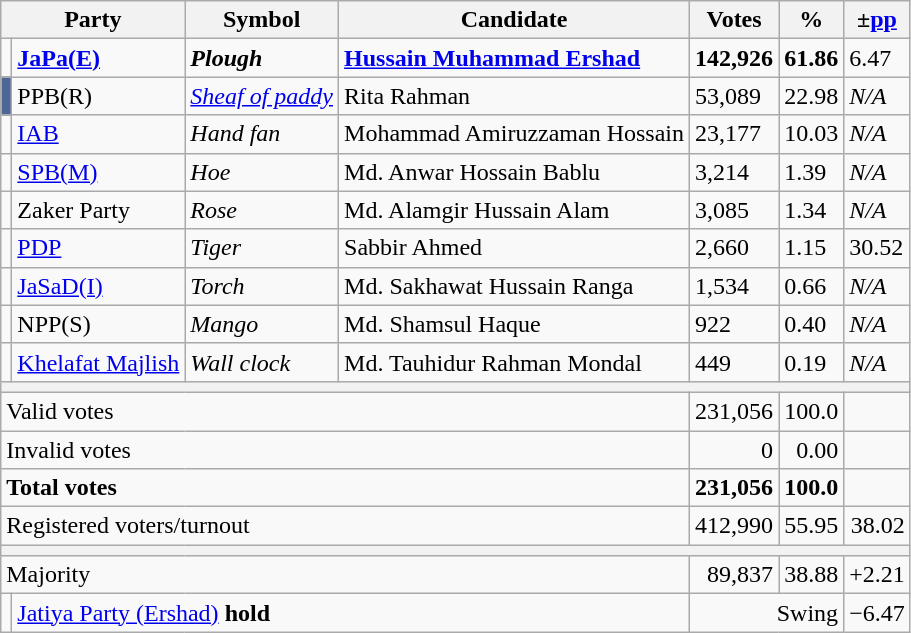<table class="wikitable defaultleft col5right col6right col7right">
<tr>
<th colspan="2">Party</th>
<th>Symbol</th>
<th>Candidate</th>
<th>Votes</th>
<th>%</th>
<th>±<a href='#'>pp</a></th>
</tr>
<tr>
<td></td>
<td><strong><a href='#'>JaPa(E)</a></strong></td>
<td><strong><em>Plough</em></strong></td>
<td><strong><a href='#'>Hussain Muhammad Ershad</a></strong></td>
<td><strong>142,926</strong></td>
<td><strong>61.86</strong></td>
<td>6.47</td>
</tr>
<tr>
<td style= "background:#4d6797"></td>
<td>PPB(R)</td>
<td><em><a href='#'>Sheaf of paddy</a></em></td>
<td>Rita Rahman</td>
<td>53,089</td>
<td>22.98</td>
<td><em>N/A</em></td>
</tr>
<tr>
<td></td>
<td><a href='#'>IAB</a></td>
<td><em>Hand fan</em></td>
<td>Mohammad Amiruzzaman Hossain</td>
<td>23,177</td>
<td>10.03</td>
<td><em>N/A</em></td>
</tr>
<tr>
<td></td>
<td><a href='#'>SPB(M)</a></td>
<td><em>Hoe</em></td>
<td>Md. Anwar Hossain Bablu</td>
<td>3,214</td>
<td>1.39</td>
<td><em>N/A</em></td>
</tr>
<tr>
<td></td>
<td>Zaker Party</td>
<td><em>Rose</em></td>
<td>Md. Alamgir Hussain Alam</td>
<td>3,085</td>
<td>1.34</td>
<td><em>N/A</em></td>
</tr>
<tr>
<td></td>
<td><a href='#'>PDP</a></td>
<td><em>Tiger</em></td>
<td>Sabbir Ahmed</td>
<td>2,660</td>
<td>1.15</td>
<td>30.52</td>
</tr>
<tr>
<td></td>
<td><a href='#'>JaSaD(I)</a></td>
<td><em>Torch</em></td>
<td>Md. Sakhawat Hussain Ranga</td>
<td>1,534</td>
<td>0.66</td>
<td><em>N/A</em></td>
</tr>
<tr>
<td></td>
<td>NPP(S)</td>
<td><em>Mango</em></td>
<td>Md. Shamsul Haque</td>
<td>922</td>
<td>0.40</td>
<td><em>N/A</em></td>
</tr>
<tr>
<td></td>
<td><a href='#'>Khelafat Majlish</a></td>
<td><em>Wall clock</em></td>
<td>Md. Tauhidur Rahman Mondal</td>
<td>449</td>
<td>0.19</td>
<td><em>N/A</em></td>
</tr>
<tr>
<th colspan="7"></th>
</tr>
<tr>
<td colspan="4">Valid votes</td>
<td style= "text-align:right">231,056</td>
<td style= "text-align:right">100.0</td>
<td style= "text-align:right"></td>
</tr>
<tr>
<td colspan="4">Invalid votes</td>
<td style= "text-align:right">0</td>
<td style= "text-align:right">0.00</td>
<td style= "text-align:right"></td>
</tr>
<tr>
<td colspan="4"><strong>Total votes</strong></td>
<td style= "text-align:right"><strong>231,056</strong></td>
<td style= "text-align:right"><strong>100.0</strong></td>
<td style= "text-align:right"></td>
</tr>
<tr>
<td colspan="4">Registered voters/turnout</td>
<td style= "text-align:right">412,990</td>
<td style= "text-align:right">55.95</td>
<td style= "text-align:right">38.02</td>
</tr>
<tr>
<th colspan="7"></th>
</tr>
<tr>
<td colspan="4">Majority</td>
<td style= "text-align:right">89,837</td>
<td style= "text-align:right">38.88</td>
<td style= "text-align:right">+2.21</td>
</tr>
<tr>
<td></td>
<td colspan="3"><a href='#'>Jatiya Party (Ershad)</a>  <strong>hold</strong></td>
<td style= "text-align:right" colspan="2">Swing</td>
<td style= "text-align:right">−6.47</td>
</tr>
</table>
